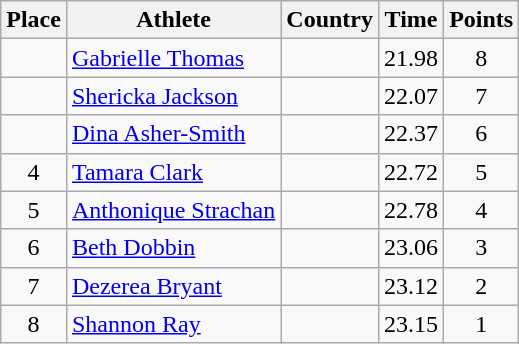<table class="wikitable">
<tr>
<th>Place</th>
<th>Athlete</th>
<th>Country</th>
<th>Time</th>
<th>Points</th>
</tr>
<tr>
<td align=center></td>
<td><a href='#'>Gabrielle Thomas</a></td>
<td></td>
<td>21.98</td>
<td align=center>8</td>
</tr>
<tr>
<td align=center></td>
<td><a href='#'>Shericka Jackson</a></td>
<td></td>
<td>22.07</td>
<td align=center>7</td>
</tr>
<tr>
<td align=center></td>
<td><a href='#'>Dina Asher-Smith</a></td>
<td></td>
<td>22.37</td>
<td align=center>6</td>
</tr>
<tr>
<td align=center>4</td>
<td><a href='#'>Tamara Clark</a></td>
<td></td>
<td>22.72</td>
<td align=center>5</td>
</tr>
<tr>
<td align=center>5</td>
<td><a href='#'>Anthonique Strachan</a></td>
<td></td>
<td>22.78</td>
<td align=center>4</td>
</tr>
<tr>
<td align=center>6</td>
<td><a href='#'>Beth Dobbin</a></td>
<td></td>
<td>23.06</td>
<td align=center>3</td>
</tr>
<tr>
<td align=center>7</td>
<td><a href='#'>Dezerea Bryant</a></td>
<td></td>
<td>23.12</td>
<td align=center>2</td>
</tr>
<tr>
<td align=center>8</td>
<td><a href='#'>Shannon Ray</a></td>
<td></td>
<td>23.15</td>
<td align=center>1</td>
</tr>
</table>
